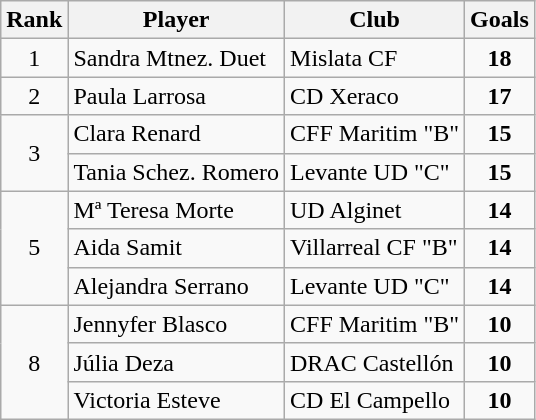<table class="wikitable" style="text-align:center">
<tr>
<th>Rank</th>
<th>Player</th>
<th>Club</th>
<th>Goals</th>
</tr>
<tr>
<td>1</td>
<td align="left">Sandra Mtnez. Duet</td>
<td align="left">Mislata CF</td>
<td><strong>18</strong></td>
</tr>
<tr>
<td>2</td>
<td align="left">Paula Larrosa</td>
<td align="left">CD Xeraco</td>
<td><strong>17</strong></td>
</tr>
<tr>
<td rowspan="2">3</td>
<td align="left">Clara Renard</td>
<td align="left">CFF Maritim "B"</td>
<td><strong>15</strong></td>
</tr>
<tr>
<td align="left">Tania Schez. Romero</td>
<td align="left">Levante UD "C"</td>
<td><strong>15</strong></td>
</tr>
<tr>
<td rowspan="3">5</td>
<td align="left">Mª Teresa Morte</td>
<td align="left">UD Alginet</td>
<td><strong>14</strong></td>
</tr>
<tr>
<td align="left">Aida Samit</td>
<td align="left">Villarreal CF "B"</td>
<td><strong>14</strong></td>
</tr>
<tr>
<td align="left">Alejandra Serrano</td>
<td align="left">Levante UD "C"</td>
<td><strong>14</strong></td>
</tr>
<tr>
<td rowspan="3">8</td>
<td align="left">Jennyfer Blasco</td>
<td align="left">CFF Maritim "B"</td>
<td><strong>10</strong></td>
</tr>
<tr>
<td align="left">Júlia Deza</td>
<td align="left">DRAC Castellón</td>
<td><strong>10</strong></td>
</tr>
<tr>
<td align="left">Victoria Esteve</td>
<td align="left">CD El Campello</td>
<td><strong>10</strong></td>
</tr>
</table>
